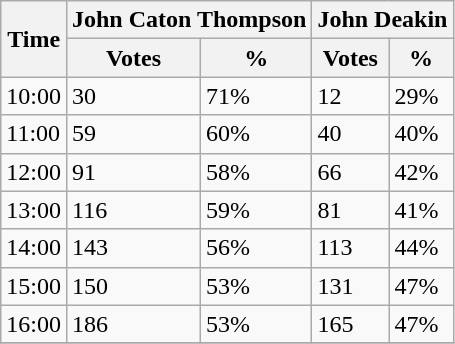<table class="wikitable">
<tr>
<th rowspan="2">Time</th>
<th colspan="2">John Caton Thompson</th>
<th colspan="2">John Deakin</th>
</tr>
<tr>
<th>Votes</th>
<th>%</th>
<th>Votes</th>
<th>%</th>
</tr>
<tr>
<td>10:00</td>
<td>30</td>
<td>71%</td>
<td>12</td>
<td>29%</td>
</tr>
<tr>
<td>11:00</td>
<td>59</td>
<td>60%</td>
<td>40</td>
<td>40%</td>
</tr>
<tr>
<td>12:00</td>
<td>91</td>
<td>58%</td>
<td>66</td>
<td>42%</td>
</tr>
<tr>
<td>13:00</td>
<td>116</td>
<td>59%</td>
<td>81</td>
<td>41%</td>
</tr>
<tr>
<td>14:00</td>
<td>143</td>
<td>56%</td>
<td>113</td>
<td>44%</td>
</tr>
<tr>
<td>15:00</td>
<td>150</td>
<td>53%</td>
<td>131</td>
<td>47%</td>
</tr>
<tr>
<td>16:00</td>
<td>186</td>
<td>53%</td>
<td>165</td>
<td>47%</td>
</tr>
<tr>
</tr>
</table>
